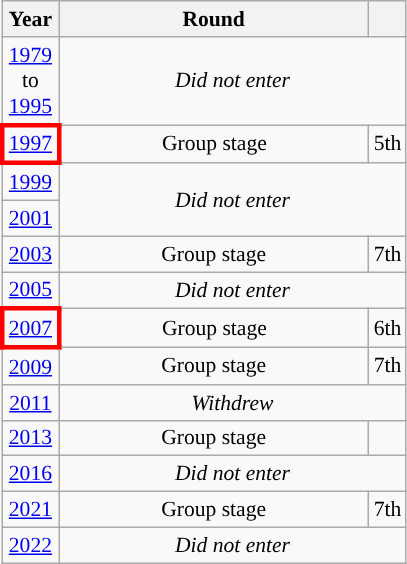<table class="wikitable" style="text-align: center; font-size:90%">
<tr>
<th>Year</th>
<th style="width:200px">Round</th>
<th></th>
</tr>
<tr>
<td><a href='#'>1979</a><br>to<br><a href='#'>1995</a></td>
<td colspan="2"><em>Did not enter</em></td>
</tr>
<tr>
<td style="border: 3px solid red"><a href='#'>1997</a></td>
<td>Group stage</td>
<td>5th</td>
</tr>
<tr>
<td><a href='#'>1999</a></td>
<td colspan="2" rowspan="2"><em>Did not enter</em></td>
</tr>
<tr>
<td><a href='#'>2001</a></td>
</tr>
<tr>
<td><a href='#'>2003</a></td>
<td>Group stage</td>
<td>7th</td>
</tr>
<tr>
<td><a href='#'>2005</a></td>
<td colspan="2"><em>Did not enter</em></td>
</tr>
<tr>
<td style="border: 3px solid red"><a href='#'>2007</a></td>
<td>Group stage</td>
<td>6th</td>
</tr>
<tr>
<td><a href='#'>2009</a></td>
<td>Group stage</td>
<td>7th</td>
</tr>
<tr>
<td><a href='#'>2011</a></td>
<td colspan="2"><em>Withdrew</em></td>
</tr>
<tr>
<td><a href='#'>2013</a></td>
<td>Group stage</td>
<td></td>
</tr>
<tr>
<td><a href='#'>2016</a></td>
<td colspan="2"><em>Did not enter</em></td>
</tr>
<tr>
<td><a href='#'>2021</a></td>
<td>Group stage</td>
<td>7th</td>
</tr>
<tr>
<td><a href='#'>2022</a></td>
<td colspan="2"><em>Did not enter</em></td>
</tr>
</table>
